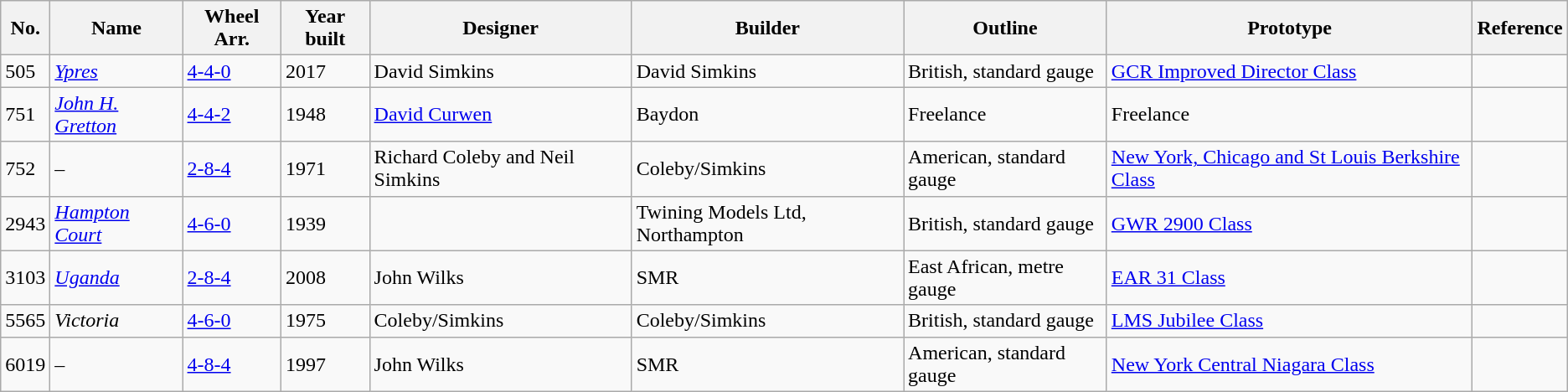<table Class="wikitable">
<tr>
<th>No.</th>
<th>Name</th>
<th>Wheel Arr.</th>
<th>Year built</th>
<th>Designer</th>
<th>Builder</th>
<th>Outline</th>
<th>Prototype</th>
<th>Reference</th>
</tr>
<tr>
<td>505</td>
<td><em> <a href='#'>Ypres</a></em></td>
<td><a href='#'>4-4-0</a></td>
<td>2017</td>
<td>David Simkins</td>
<td>David Simkins</td>
<td>British, standard gauge</td>
<td><a href='#'>GCR Improved Director Class</a></td>
<td></td>
</tr>
<tr>
<td>751</td>
<td><em> <a href='#'>John H. Gretton</a></em></td>
<td><a href='#'>4-4-2</a></td>
<td>1948</td>
<td><a href='#'>David Curwen</a></td>
<td>Baydon</td>
<td>Freelance</td>
<td>Freelance</td>
<td></td>
</tr>
<tr>
<td>752</td>
<td>–</td>
<td><a href='#'>2-8-4</a></td>
<td>1971</td>
<td>Richard Coleby and Neil Simkins</td>
<td>Coleby/Simkins</td>
<td>American, standard gauge</td>
<td><a href='#'>New York, Chicago and St Louis Berkshire Class</a></td>
<td></td>
</tr>
<tr>
<td>2943</td>
<td><em><a href='#'>Hampton Court</a></em></td>
<td><a href='#'>4-6-0</a></td>
<td>1939</td>
<td></td>
<td>Twining Models Ltd, Northampton</td>
<td>British, standard gauge</td>
<td><a href='#'>GWR 2900 Class</a></td>
<td></td>
</tr>
<tr>
<td>3103</td>
<td><em><a href='#'>Uganda</a></em></td>
<td><a href='#'>2-8-4</a></td>
<td>2008</td>
<td>John Wilks</td>
<td>SMR</td>
<td>East African, metre gauge</td>
<td><a href='#'>EAR 31 Class</a></td>
<td></td>
</tr>
<tr>
<td>5565</td>
<td><em>Victoria</em></td>
<td><a href='#'>4-6-0</a></td>
<td>1975</td>
<td>Coleby/Simkins</td>
<td>Coleby/Simkins</td>
<td>British, standard gauge</td>
<td><a href='#'>LMS Jubilee Class</a></td>
<td></td>
</tr>
<tr>
<td>6019</td>
<td>–</td>
<td><a href='#'>4-8-4</a></td>
<td>1997</td>
<td>John Wilks</td>
<td>SMR</td>
<td>American, standard gauge</td>
<td><a href='#'>New York Central Niagara Class</a></td>
<td></td>
</tr>
</table>
